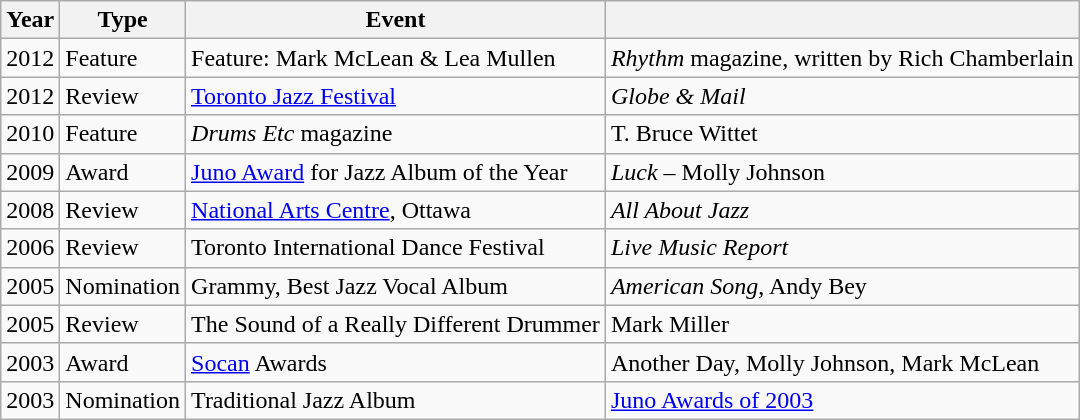<table class="wikitable">
<tr>
<th>Year</th>
<th>Type</th>
<th>Event</th>
<th></th>
</tr>
<tr>
<td>2012</td>
<td>Feature</td>
<td>Feature: Mark McLean & Lea Mullen</td>
<td><em>Rhythm</em> magazine, written by Rich Chamberlain</td>
</tr>
<tr>
<td>2012</td>
<td>Review</td>
<td><a href='#'>Toronto Jazz Festival</a></td>
<td><em>Globe & Mail</em></td>
</tr>
<tr>
<td>2010</td>
<td>Feature</td>
<td><em>Drums Etc</em> magazine</td>
<td>T. Bruce Wittet</td>
</tr>
<tr>
<td>2009</td>
<td>Award</td>
<td><a href='#'>Juno Award</a> for Jazz Album of the Year</td>
<td><em>Luck</em> – Molly Johnson</td>
</tr>
<tr>
<td>2008</td>
<td>Review</td>
<td><a href='#'>National Arts Centre</a>, Ottawa</td>
<td><em>All About Jazz</em></td>
</tr>
<tr>
<td>2006</td>
<td>Review</td>
<td>Toronto International Dance Festival</td>
<td><em>Live Music Report</em></td>
</tr>
<tr>
<td>2005</td>
<td>Nomination</td>
<td>Grammy, Best Jazz Vocal Album</td>
<td><em>American Song</em>, Andy Bey</td>
</tr>
<tr>
<td>2005</td>
<td>Review</td>
<td>The Sound of a Really Different Drummer</td>
<td>Mark Miller</td>
</tr>
<tr>
<td>2003</td>
<td>Award</td>
<td><a href='#'>Socan</a> Awards</td>
<td>Another Day, Molly Johnson, Mark McLean</td>
</tr>
<tr>
<td>2003</td>
<td>Nomination</td>
<td>Traditional Jazz Album</td>
<td><a href='#'>Juno Awards of 2003</a></td>
</tr>
</table>
